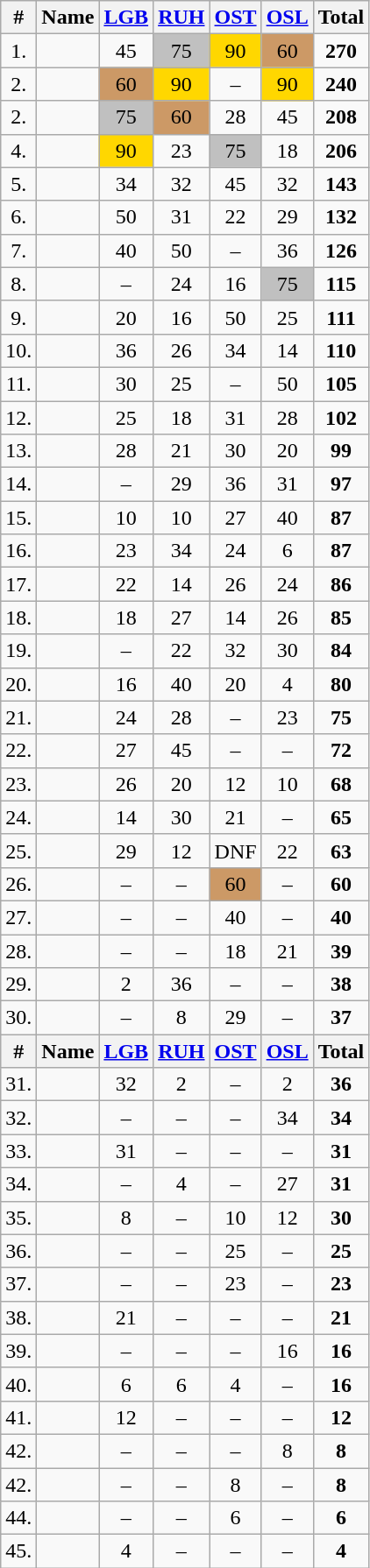<table class="wikitable" style="text-align:center;">
<tr>
<th>#</th>
<th>Name</th>
<th><a href='#'>LGB</a></th>
<th><a href='#'>RUH</a></th>
<th><a href='#'>OST</a></th>
<th><a href='#'>OSL</a></th>
<th><strong>Total</strong></th>
</tr>
<tr>
<td>1.</td>
<td align="left"></td>
<td>45</td>
<td bgcolor="silver">75</td>
<td bgcolor="gold">90</td>
<td bgcolor="CC9966">60</td>
<td><strong>270</strong></td>
</tr>
<tr>
<td>2.</td>
<td align="left"></td>
<td bgcolor="CC9966">60</td>
<td bgcolor="gold">90</td>
<td>–</td>
<td bgcolor="gold">90</td>
<td><strong>240</strong></td>
</tr>
<tr>
<td>2.</td>
<td align="left"></td>
<td bgcolor="silver">75</td>
<td bgcolor="CC9966">60</td>
<td>28</td>
<td>45</td>
<td><strong>208</strong></td>
</tr>
<tr>
<td>4.</td>
<td align="left"></td>
<td bgcolor="gold">90</td>
<td>23</td>
<td bgcolor="silver">75</td>
<td>18</td>
<td><strong>206</strong></td>
</tr>
<tr>
<td>5.</td>
<td align="left"></td>
<td>34</td>
<td>32</td>
<td>45</td>
<td>32</td>
<td><strong>143</strong></td>
</tr>
<tr>
<td>6.</td>
<td align="left"></td>
<td>50</td>
<td>31</td>
<td>22</td>
<td>29</td>
<td><strong>132</strong></td>
</tr>
<tr>
<td>7.</td>
<td align="left"></td>
<td>40</td>
<td>50</td>
<td>–</td>
<td>36</td>
<td><strong>126</strong></td>
</tr>
<tr>
<td>8.</td>
<td align="left"></td>
<td>–</td>
<td>24</td>
<td>16</td>
<td bgcolor="silver">75</td>
<td><strong>115</strong></td>
</tr>
<tr>
<td>9.</td>
<td align="left"></td>
<td>20</td>
<td>16</td>
<td>50</td>
<td>25</td>
<td><strong>111</strong></td>
</tr>
<tr>
<td>10.</td>
<td align="left"></td>
<td>36</td>
<td>26</td>
<td>34</td>
<td>14</td>
<td><strong>110</strong></td>
</tr>
<tr>
<td>11.</td>
<td align="left"></td>
<td>30</td>
<td>25</td>
<td>–</td>
<td>50</td>
<td><strong>105</strong></td>
</tr>
<tr>
<td>12.</td>
<td align="left"></td>
<td>25</td>
<td>18</td>
<td>31</td>
<td>28</td>
<td><strong>102</strong></td>
</tr>
<tr>
<td>13.</td>
<td align="left"></td>
<td>28</td>
<td>21</td>
<td>30</td>
<td>20</td>
<td><strong>99</strong></td>
</tr>
<tr>
<td>14.</td>
<td align="left"></td>
<td>–</td>
<td>29</td>
<td>36</td>
<td>31</td>
<td><strong>97</strong></td>
</tr>
<tr>
<td>15.</td>
<td align="left"></td>
<td>10</td>
<td>10</td>
<td>27</td>
<td>40</td>
<td><strong>87</strong></td>
</tr>
<tr>
<td>16.</td>
<td align="left"></td>
<td>23</td>
<td>34</td>
<td>24</td>
<td>6</td>
<td><strong>87</strong></td>
</tr>
<tr>
<td>17.</td>
<td align="left"></td>
<td>22</td>
<td>14</td>
<td>26</td>
<td>24</td>
<td><strong>86</strong></td>
</tr>
<tr>
<td>18.</td>
<td align="left"></td>
<td>18</td>
<td>27</td>
<td>14</td>
<td>26</td>
<td><strong>85</strong></td>
</tr>
<tr>
<td>19.</td>
<td align="left"></td>
<td>–</td>
<td>22</td>
<td>32</td>
<td>30</td>
<td><strong>84</strong></td>
</tr>
<tr>
<td>20.</td>
<td align="left"></td>
<td>16</td>
<td>40</td>
<td>20</td>
<td>4</td>
<td><strong>80</strong></td>
</tr>
<tr>
<td>21.</td>
<td align="left"></td>
<td>24</td>
<td>28</td>
<td>–</td>
<td>23</td>
<td><strong>75</strong></td>
</tr>
<tr>
<td>22.</td>
<td align="left"></td>
<td>27</td>
<td>45</td>
<td>–</td>
<td>–</td>
<td><strong>72</strong></td>
</tr>
<tr>
<td>23.</td>
<td align="left"></td>
<td>26</td>
<td>20</td>
<td>12</td>
<td>10</td>
<td><strong>68</strong></td>
</tr>
<tr>
<td>24.</td>
<td align="left"></td>
<td>14</td>
<td>30</td>
<td>21</td>
<td>–</td>
<td><strong>65</strong></td>
</tr>
<tr>
<td>25.</td>
<td align="left"></td>
<td>29</td>
<td>12</td>
<td>DNF</td>
<td>22</td>
<td><strong>63</strong></td>
</tr>
<tr>
<td>26.</td>
<td align="left"></td>
<td>–</td>
<td>–</td>
<td bgcolor="CC9966">60</td>
<td>–</td>
<td><strong>60</strong></td>
</tr>
<tr>
<td>27.</td>
<td align="left"></td>
<td>–</td>
<td>–</td>
<td>40</td>
<td>–</td>
<td><strong>40</strong></td>
</tr>
<tr>
<td>28.</td>
<td align="left"></td>
<td>–</td>
<td>–</td>
<td>18</td>
<td>21</td>
<td><strong>39</strong></td>
</tr>
<tr>
<td>29.</td>
<td align="left"></td>
<td>2</td>
<td>36</td>
<td>–</td>
<td>–</td>
<td><strong>38</strong></td>
</tr>
<tr>
<td>30.</td>
<td align="left"></td>
<td>–</td>
<td>8</td>
<td>29</td>
<td>–</td>
<td><strong>37</strong></td>
</tr>
<tr>
<th>#</th>
<th>Name</th>
<th><a href='#'>LGB</a></th>
<th><a href='#'>RUH</a></th>
<th><a href='#'>OST</a></th>
<th><a href='#'>OSL</a></th>
<th><strong>Total</strong></th>
</tr>
<tr>
<td>31.</td>
<td align="left"></td>
<td>32</td>
<td>2</td>
<td>–</td>
<td>2</td>
<td><strong>36</strong></td>
</tr>
<tr>
<td>32.</td>
<td align="left"></td>
<td>–</td>
<td>–</td>
<td>–</td>
<td>34</td>
<td><strong>34</strong></td>
</tr>
<tr>
<td>33.</td>
<td align="left"></td>
<td>31</td>
<td>–</td>
<td>–</td>
<td>–</td>
<td><strong>31</strong></td>
</tr>
<tr>
<td>34.</td>
<td align="left"></td>
<td>–</td>
<td>4</td>
<td>–</td>
<td>27</td>
<td><strong>31</strong></td>
</tr>
<tr>
<td>35.</td>
<td align="left"></td>
<td>8</td>
<td>–</td>
<td>10</td>
<td>12</td>
<td><strong>30</strong></td>
</tr>
<tr>
<td>36.</td>
<td align="left"></td>
<td>–</td>
<td>–</td>
<td>25</td>
<td>–</td>
<td><strong>25</strong></td>
</tr>
<tr>
<td>37.</td>
<td align="left"></td>
<td>–</td>
<td>–</td>
<td>23</td>
<td>–</td>
<td><strong>23</strong></td>
</tr>
<tr>
<td>38.</td>
<td align="left"></td>
<td>21</td>
<td>–</td>
<td>–</td>
<td>–</td>
<td><strong>21</strong></td>
</tr>
<tr>
<td>39.</td>
<td align="left"></td>
<td>–</td>
<td>–</td>
<td>–</td>
<td>16</td>
<td><strong>16</strong></td>
</tr>
<tr>
<td>40.</td>
<td align="left"></td>
<td>6</td>
<td>6</td>
<td>4</td>
<td>–</td>
<td><strong>16</strong></td>
</tr>
<tr>
<td>41.</td>
<td align="left"></td>
<td>12</td>
<td>–</td>
<td>–</td>
<td>–</td>
<td><strong>12</strong></td>
</tr>
<tr>
<td>42.</td>
<td align="left"></td>
<td>–</td>
<td>–</td>
<td>–</td>
<td>8</td>
<td><strong>8</strong></td>
</tr>
<tr>
<td>42.</td>
<td align="left"></td>
<td>–</td>
<td>–</td>
<td>8</td>
<td>–</td>
<td><strong>8</strong></td>
</tr>
<tr>
<td>44.</td>
<td align="left"></td>
<td>–</td>
<td>–</td>
<td>6</td>
<td>–</td>
<td><strong>6</strong></td>
</tr>
<tr>
<td>45.</td>
<td align="left"></td>
<td>4</td>
<td>–</td>
<td>–</td>
<td>–</td>
<td><strong>4</strong></td>
</tr>
</table>
